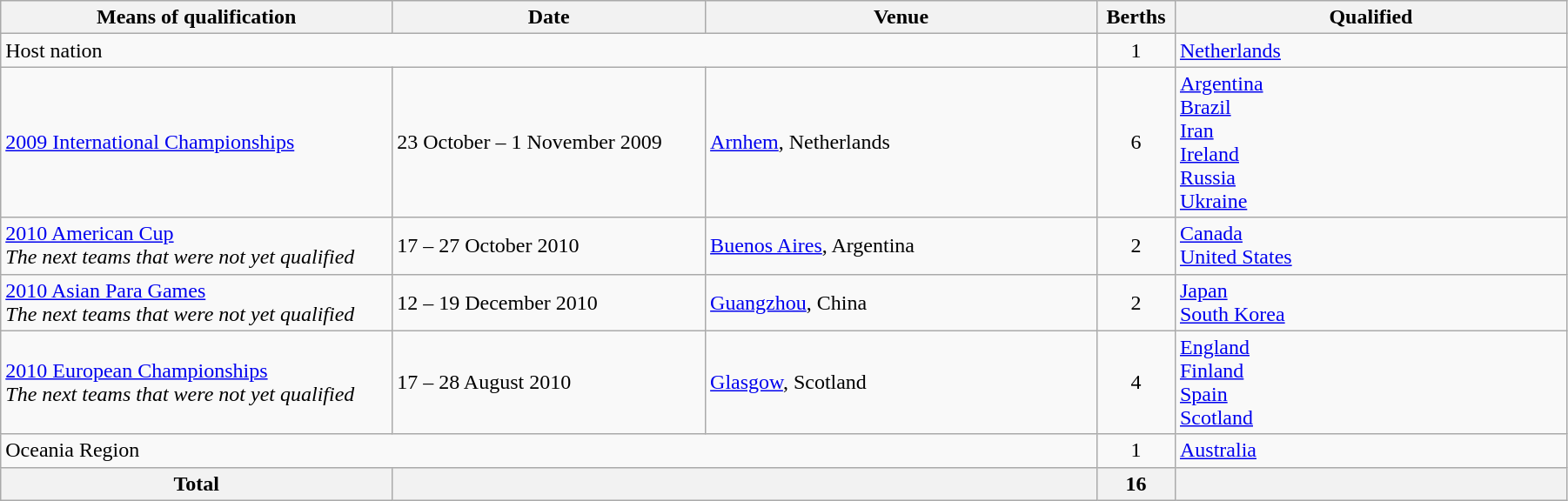<table class="wikitable" style="width:95%">
<tr>
<th width=25%>Means of qualification</th>
<th width=20%>Date</th>
<th width=25%>Venue</th>
<th width=5%>Berths</th>
<th width=25%>Qualified</th>
</tr>
<tr>
<td colspan=3>Host nation</td>
<td align=center>1</td>
<td> <a href='#'>Netherlands</a></td>
</tr>
<tr>
<td><a href='#'>2009 International Championships</a></td>
<td>23 October – 1 November 2009</td>
<td> <a href='#'>Arnhem</a>, Netherlands</td>
<td align="center">6</td>
<td> <a href='#'>Argentina</a><br> <a href='#'>Brazil</a><br> <a href='#'>Iran</a><br> <a href='#'>Ireland</a><br> <a href='#'>Russia</a><br> <a href='#'>Ukraine</a></td>
</tr>
<tr>
<td><a href='#'>2010 American Cup</a><br><em>The next teams that were not yet qualified</em></td>
<td>17 – 27 October 2010</td>
<td> <a href='#'>Buenos Aires</a>, Argentina</td>
<td align="center">2</td>
<td> <a href='#'>Canada</a><br> <a href='#'>United States</a></td>
</tr>
<tr>
<td><a href='#'>2010 Asian Para Games</a><br><em>The next teams that were not yet qualified</em></td>
<td>12 – 19 December 2010</td>
<td> <a href='#'>Guangzhou</a>, China</td>
<td align="center">2</td>
<td> <a href='#'>Japan</a><br> <a href='#'>South Korea</a></td>
</tr>
<tr>
<td><a href='#'>2010 European Championships</a><br><em>The next teams that were not yet qualified</em></td>
<td>17 – 28 August 2010</td>
<td> <a href='#'>Glasgow</a>, Scotland</td>
<td align="center">4</td>
<td> <a href='#'>England</a><br> <a href='#'>Finland</a><br> <a href='#'>Spain</a><br> <a href='#'>Scotland</a></td>
</tr>
<tr>
<td colspan=3>Oceania Region</td>
<td align="center">1</td>
<td> <a href='#'>Australia</a></td>
</tr>
<tr>
<th>Total</th>
<th colspan="2"></th>
<th>16</th>
<th></th>
</tr>
</table>
